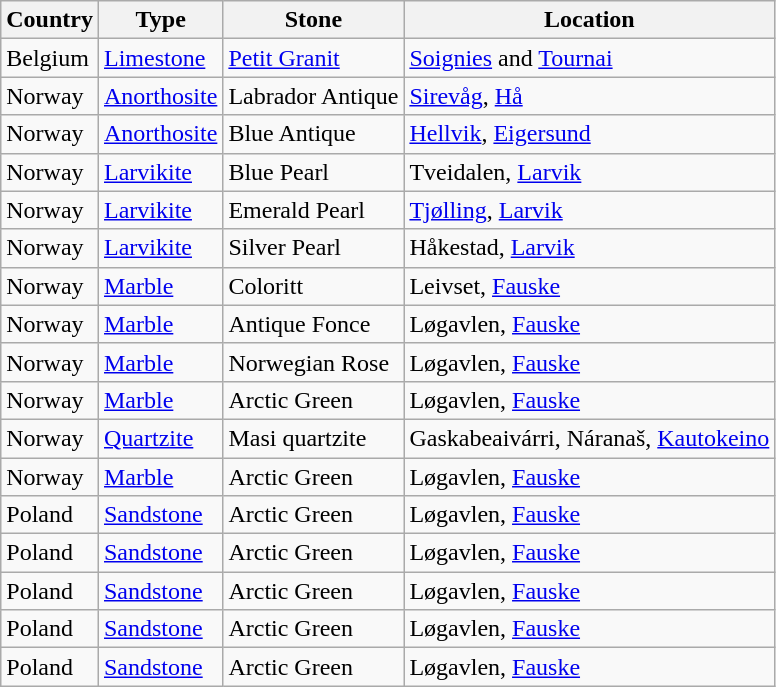<table class="wikitable sortable">
<tr>
<th>Country</th>
<th>Type</th>
<th>Stone</th>
<th>Location</th>
</tr>
<tr>
<td>Belgium</td>
<td><a href='#'>Limestone</a></td>
<td><a href='#'>Petit Granit</a></td>
<td><a href='#'>Soignies</a> and <a href='#'>Tournai</a></td>
</tr>
<tr>
<td>Norway</td>
<td><a href='#'>Anorthosite</a></td>
<td>Labrador Antique</td>
<td><a href='#'>Sirevåg</a>, <a href='#'>Hå</a></td>
</tr>
<tr>
<td>Norway</td>
<td><a href='#'>Anorthosite</a></td>
<td>Blue Antique</td>
<td><a href='#'>Hellvik</a>, <a href='#'>Eigersund</a></td>
</tr>
<tr>
<td>Norway</td>
<td><a href='#'>Larvikite</a></td>
<td>Blue Pearl</td>
<td>Tveidalen, <a href='#'>Larvik</a></td>
</tr>
<tr>
<td>Norway</td>
<td><a href='#'>Larvikite</a></td>
<td>Emerald Pearl</td>
<td><a href='#'>Tjølling</a>, <a href='#'>Larvik</a></td>
</tr>
<tr>
<td>Norway</td>
<td><a href='#'>Larvikite</a></td>
<td>Silver Pearl</td>
<td>Håkestad, <a href='#'>Larvik</a></td>
</tr>
<tr>
<td>Norway</td>
<td><a href='#'>Marble</a></td>
<td>Coloritt</td>
<td>Leivset, <a href='#'>Fauske</a></td>
</tr>
<tr>
<td>Norway</td>
<td><a href='#'>Marble</a></td>
<td>Antique Fonce</td>
<td>Løgavlen, <a href='#'>Fauske</a></td>
</tr>
<tr>
<td>Norway</td>
<td><a href='#'>Marble</a></td>
<td>Norwegian Rose</td>
<td>Løgavlen, <a href='#'>Fauske</a></td>
</tr>
<tr>
<td>Norway</td>
<td><a href='#'>Marble</a></td>
<td>Arctic Green</td>
<td>Løgavlen, <a href='#'>Fauske</a></td>
</tr>
<tr>
<td>Norway</td>
<td><a href='#'>Quartzite</a></td>
<td>Masi quartzite</td>
<td>Gaskabeaivárri, Náranaš, <a href='#'>Kautokeino</a></td>
</tr>
<tr>
<td>Norway</td>
<td><a href='#'>Marble</a></td>
<td>Arctic Green</td>
<td>Løgavlen, <a href='#'>Fauske</a></td>
</tr>
<tr>
<td>Poland</td>
<td><a href='#'>Sandstone</a></td>
<td>Arctic Green</td>
<td>Løgavlen, <a href='#'>Fauske</a></td>
</tr>
<tr>
<td>Poland</td>
<td><a href='#'>Sandstone</a></td>
<td>Arctic Green</td>
<td>Løgavlen, <a href='#'>Fauske</a></td>
</tr>
<tr>
<td>Poland</td>
<td><a href='#'>Sandstone</a></td>
<td>Arctic Green</td>
<td>Løgavlen, <a href='#'>Fauske</a></td>
</tr>
<tr>
<td>Poland</td>
<td><a href='#'>Sandstone</a></td>
<td>Arctic Green</td>
<td>Løgavlen, <a href='#'>Fauske</a></td>
</tr>
<tr>
<td>Poland</td>
<td><a href='#'>Sandstone</a></td>
<td>Arctic Green</td>
<td>Løgavlen, <a href='#'>Fauske</a></td>
</tr>
</table>
